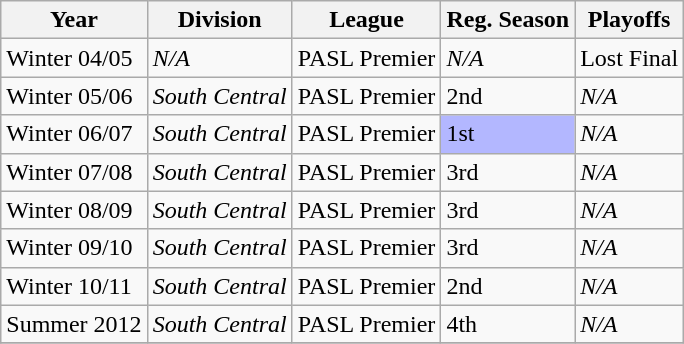<table class="wikitable">
<tr>
<th>Year</th>
<th>Division</th>
<th>League</th>
<th>Reg. Season</th>
<th>Playoffs</th>
</tr>
<tr>
<td>Winter 04/05</td>
<td><em>N/A</em></td>
<td>PASL Premier</td>
<td><em>N/A</em></td>
<td>Lost Final</td>
</tr>
<tr>
<td>Winter 05/06</td>
<td><em>South Central</em></td>
<td>PASL Premier</td>
<td>2nd</td>
<td><em>N/A</em></td>
</tr>
<tr>
<td>Winter 06/07</td>
<td><em>South Central</em></td>
<td>PASL Premier</td>
<td bgcolor="B3B7FF">1st</td>
<td><em>N/A</em></td>
</tr>
<tr>
<td>Winter 07/08</td>
<td><em>South Central</em></td>
<td>PASL Premier</td>
<td>3rd</td>
<td><em>N/A</em></td>
</tr>
<tr>
<td>Winter 08/09</td>
<td><em>South Central</em></td>
<td>PASL Premier</td>
<td>3rd</td>
<td><em>N/A</em></td>
</tr>
<tr>
<td>Winter 09/10</td>
<td><em>South Central</em></td>
<td>PASL Premier</td>
<td>3rd</td>
<td><em>N/A</em></td>
</tr>
<tr>
<td>Winter 10/11</td>
<td><em>South Central</em></td>
<td>PASL Premier</td>
<td>2nd</td>
<td><em>N/A</em></td>
</tr>
<tr>
<td>Summer 2012</td>
<td><em>South Central</em></td>
<td>PASL Premier</td>
<td>4th</td>
<td><em>N/A</em></td>
</tr>
<tr>
</tr>
</table>
